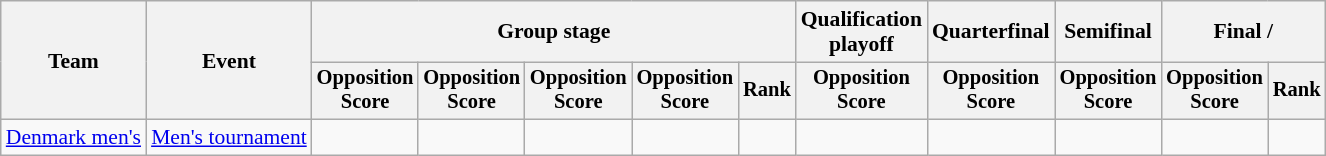<table class="wikitable" style="font-size:90%">
<tr>
<th rowspan=2>Team</th>
<th rowspan=2>Event</th>
<th colspan=5>Group stage</th>
<th>Qualification<br>playoff</th>
<th>Quarterfinal</th>
<th>Semifinal</th>
<th colspan=2>Final / </th>
</tr>
<tr style="font-size:95%">
<th>Opposition<br>Score</th>
<th>Opposition<br>Score</th>
<th>Opposition<br>Score</th>
<th>Opposition<br>Score</th>
<th>Rank</th>
<th>Opposition<br>Score</th>
<th>Opposition<br>Score</th>
<th>Opposition<br>Score</th>
<th>Opposition<br>Score</th>
<th>Rank</th>
</tr>
<tr align=center>
<td align=left><a href='#'>Denmark men's</a></td>
<td align=left><a href='#'>Men's tournament</a></td>
<td></td>
<td></td>
<td></td>
<td></td>
<td></td>
<td></td>
<td></td>
<td></td>
<td></td>
<td></td>
</tr>
</table>
